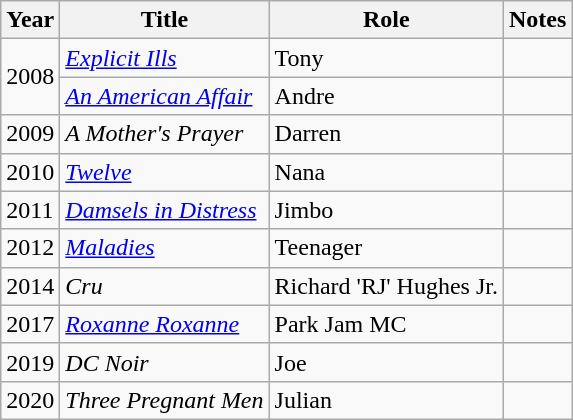<table class="wikitable sortable">
<tr>
<th>Year</th>
<th>Title</th>
<th>Role</th>
<th class="unsortable">Notes</th>
</tr>
<tr>
<td rowspan="2">2008</td>
<td><em><a href='#'>Explicit Ills</a></em></td>
<td>Tony</td>
<td></td>
</tr>
<tr>
<td><em><a href='#'>An American Affair</a></em></td>
<td>Andre</td>
<td></td>
</tr>
<tr>
<td>2009</td>
<td><em>A Mother's Prayer</em></td>
<td>Darren</td>
<td></td>
</tr>
<tr>
<td>2010</td>
<td><a href='#'><em>Twelve</em></a></td>
<td>Nana</td>
<td></td>
</tr>
<tr>
<td>2011</td>
<td><a href='#'><em>Damsels in Distress</em></a></td>
<td>Jimbo</td>
<td></td>
</tr>
<tr>
<td>2012</td>
<td><a href='#'><em>Maladies</em></a></td>
<td>Teenager</td>
<td></td>
</tr>
<tr>
<td>2014</td>
<td><em>Cru</em></td>
<td>Richard 'RJ' Hughes Jr.</td>
<td></td>
</tr>
<tr>
<td>2017</td>
<td><em><a href='#'>Roxanne Roxanne</a></em></td>
<td>Park Jam MC</td>
<td></td>
</tr>
<tr>
<td>2019</td>
<td><em>DC Noir</em></td>
<td>Joe</td>
<td></td>
</tr>
<tr>
<td>2020</td>
<td><em>Three Pregnant Men</em></td>
<td>Julian</td>
<td></td>
</tr>
</table>
